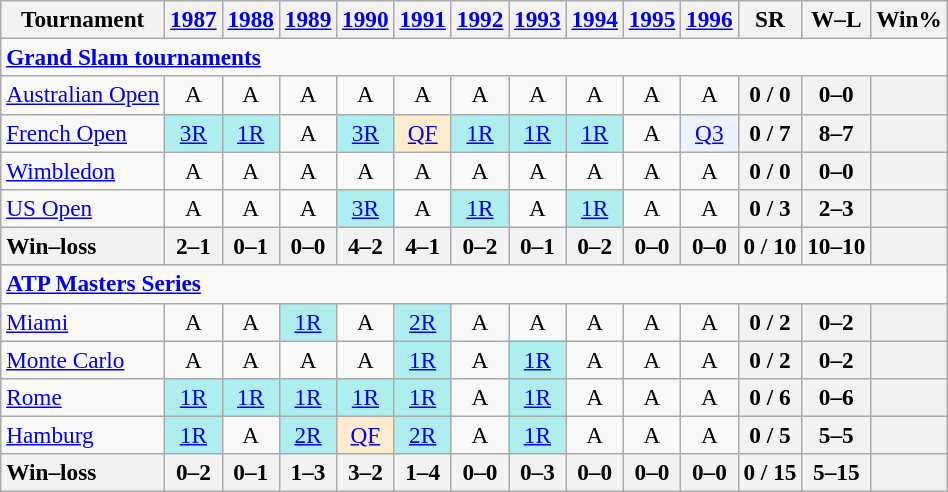<table class=wikitable style=text-align:center;font-size:97%>
<tr>
<th>Tournament</th>
<th><a href='#'>1987</a></th>
<th><a href='#'>1988</a></th>
<th><a href='#'>1989</a></th>
<th><a href='#'>1990</a></th>
<th><a href='#'>1991</a></th>
<th><a href='#'>1992</a></th>
<th><a href='#'>1993</a></th>
<th><a href='#'>1994</a></th>
<th><a href='#'>1995</a></th>
<th><a href='#'>1996</a></th>
<th>SR</th>
<th>W–L</th>
<th>Win%</th>
</tr>
<tr>
<td colspan=23 align=left><strong><a href='#'>Grand Slam tournaments</a></strong></td>
</tr>
<tr>
<td align=left><a href='#'>Australian Open</a></td>
<td>A</td>
<td>A</td>
<td>A</td>
<td>A</td>
<td>A</td>
<td>A</td>
<td>A</td>
<td>A</td>
<td>A</td>
<td>A</td>
<th>0 / 0</th>
<th>0–0</th>
<th></th>
</tr>
<tr>
<td align=left><a href='#'>French Open</a></td>
<td bgcolor=afeeee><a href='#'>3R</a></td>
<td bgcolor=afeeee><a href='#'>1R</a></td>
<td>A</td>
<td bgcolor=afeeee><a href='#'>3R</a></td>
<td bgcolor=ffebcd><a href='#'>QF</a></td>
<td bgcolor=afeeee><a href='#'>1R</a></td>
<td bgcolor=afeeee><a href='#'>1R</a></td>
<td bgcolor=afeeee><a href='#'>1R</a></td>
<td>A</td>
<td bgcolor=ecf2ff><a href='#'>Q3</a></td>
<th>0 / 7</th>
<th>8–7</th>
<th></th>
</tr>
<tr>
<td align=left><a href='#'>Wimbledon</a></td>
<td>A</td>
<td>A</td>
<td>A</td>
<td>A</td>
<td>A</td>
<td>A</td>
<td>A</td>
<td>A</td>
<td>A</td>
<td>A</td>
<th>0 / 0</th>
<th>0–0</th>
<th></th>
</tr>
<tr>
<td align=left><a href='#'>US Open</a></td>
<td>A</td>
<td>A</td>
<td>A</td>
<td bgcolor=afeeee><a href='#'>3R</a></td>
<td>A</td>
<td bgcolor=afeeee><a href='#'>1R</a></td>
<td>A</td>
<td bgcolor=afeeee><a href='#'>1R</a></td>
<td>A</td>
<td>A</td>
<th>0 / 3</th>
<th>2–3</th>
<th></th>
</tr>
<tr>
<th style=text-align:left>Win–loss</th>
<th>2–1</th>
<th>0–1</th>
<th>0–0</th>
<th>4–2</th>
<th>4–1</th>
<th>0–2</th>
<th>0–1</th>
<th>0–2</th>
<th>0–0</th>
<th>0–0</th>
<th>0 / 10</th>
<th>10–10</th>
<th></th>
</tr>
<tr>
<td colspan=23 align=left><strong><a href='#'>ATP Masters Series</a></strong></td>
</tr>
<tr>
<td align=left><a href='#'>Miami</a></td>
<td>A</td>
<td>A</td>
<td bgcolor=afeeee><a href='#'>1R</a></td>
<td>A</td>
<td bgcolor=afeeee><a href='#'>2R</a></td>
<td>A</td>
<td>A</td>
<td>A</td>
<td>A</td>
<td>A</td>
<th>0 / 2</th>
<th>0–2</th>
<th></th>
</tr>
<tr>
<td align=left><a href='#'>Monte Carlo</a></td>
<td>A</td>
<td>A</td>
<td>A</td>
<td>A</td>
<td bgcolor=afeeee><a href='#'>1R</a></td>
<td>A</td>
<td bgcolor=afeeee><a href='#'>1R</a></td>
<td>A</td>
<td>A</td>
<td>A</td>
<th>0 / 2</th>
<th>0–2</th>
<th></th>
</tr>
<tr>
<td align=left><a href='#'>Rome</a></td>
<td bgcolor=afeeee><a href='#'>1R</a></td>
<td bgcolor=afeeee><a href='#'>1R</a></td>
<td bgcolor=afeeee><a href='#'>1R</a></td>
<td bgcolor=afeeee><a href='#'>1R</a></td>
<td bgcolor=afeeee><a href='#'>1R</a></td>
<td>A</td>
<td bgcolor=afeeee><a href='#'>1R</a></td>
<td>A</td>
<td>A</td>
<td>A</td>
<th>0 / 6</th>
<th>0–6</th>
<th></th>
</tr>
<tr>
<td align=left><a href='#'>Hamburg</a></td>
<td bgcolor=afeeee><a href='#'>1R</a></td>
<td>A</td>
<td bgcolor=afeeee><a href='#'>2R</a></td>
<td bgcolor=ffebcd><a href='#'>QF</a></td>
<td bgcolor=afeeee><a href='#'>2R</a></td>
<td>A</td>
<td bgcolor=afeeee><a href='#'>1R</a></td>
<td>A</td>
<td>A</td>
<td>A</td>
<th>0 / 5</th>
<th>5–5</th>
<th></th>
</tr>
<tr>
<th style=text-align:left>Win–loss</th>
<th>0–2</th>
<th>0–1</th>
<th>1–3</th>
<th>3–2</th>
<th>1–4</th>
<th>0–0</th>
<th>0–3</th>
<th>0–0</th>
<th>0–0</th>
<th>0–0</th>
<th>0 / 15</th>
<th>5–15</th>
<th></th>
</tr>
</table>
